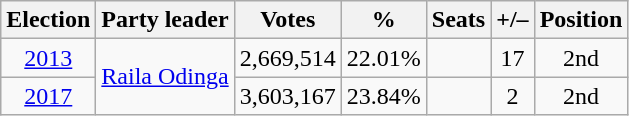<table class="wikitable" style="text-align:center">
<tr>
<th><strong>Election</strong></th>
<th>Party leader</th>
<th><strong>Votes</strong></th>
<th><strong>%</strong></th>
<th><strong>Seats</strong></th>
<th>+/–</th>
<th>Position</th>
</tr>
<tr>
<td><a href='#'>2013</a></td>
<td rowspan="2"><a href='#'>Raila Odinga</a></td>
<td>2,669,514</td>
<td>22.01%</td>
<td></td>
<td> 17</td>
<td> 2nd</td>
</tr>
<tr>
<td><a href='#'>2017</a></td>
<td>3,603,167</td>
<td>23.84%</td>
<td></td>
<td> 2</td>
<td> 2nd</td>
</tr>
</table>
